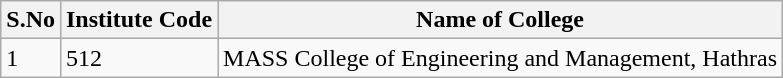<table class="wikitable sortable">
<tr>
<th>S.No</th>
<th>Institute Code</th>
<th>Name of College</th>
</tr>
<tr>
<td>1</td>
<td>512</td>
<td>MASS College of Engineering and Management, Hathras</td>
</tr>
</table>
